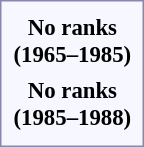<table style="border:1px solid #8888aa; background-color:#f7f8ff; padding:5px; font-size:95%; margin: 0px 12px 12px 0px;">
<tr>
<th colspan=36>No ranks<br>(1965–1985)</th>
</tr>
<tr PLA Type-65 collar insignia (1965–1985).png>
</tr>
<tr>
<th colspan=36>No ranks<br>(1985–1988)</th>
</tr>
<tr PLA Type-65 collar insignia (1985–1988).png>
</tr>
</table>
